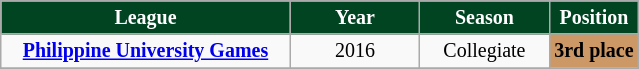<table class="wikitable" style="text-align:center; font-size:10pt;">
<tr style="background: #014421; font-weight:bold;">
<td style="width:14em;color:#FFFFFF">League</td>
<td style="width:6em;color:#FFFFFF">Year</td>
<td style="width:6em;color:#FFFFFF">Season</td>
<td style="width:4em;color:#FFFFFF">Position</td>
</tr>
<tr>
<td><strong><a href='#'>Philippine University Games</a></strong></td>
<td>2016</td>
<td align="center">Collegiate</td>
<td bgcolor="#CC9966"><strong>3rd place</strong></td>
</tr>
<tr>
</tr>
</table>
